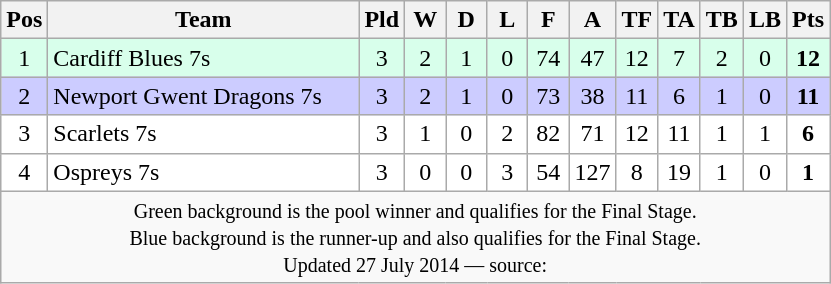<table class="wikitable" style="text-align: center;">
<tr>
<th width="20">Pos</th>
<th width="200">Team</th>
<th width="20">Pld</th>
<th width="20">W</th>
<th width="20">D</th>
<th width="20">L</th>
<th width="20">F</th>
<th width="20">A</th>
<th width="20">TF</th>
<th width="20">TA</th>
<th width="20">TB</th>
<th width="20">LB</th>
<th width="20">Pts</th>
</tr>
<tr bgcolor=#d8ffeb>
<td>1</td>
<td align=left>Cardiff Blues 7s</td>
<td>3</td>
<td>2</td>
<td>1</td>
<td>0</td>
<td>74</td>
<td>47</td>
<td>12</td>
<td>7</td>
<td>2</td>
<td>0</td>
<td><strong>12</strong></td>
</tr>
<tr bgcolor=#ccccff>
<td>2</td>
<td align=left>Newport Gwent Dragons 7s</td>
<td>3</td>
<td>2</td>
<td>1</td>
<td>0</td>
<td>73</td>
<td>38</td>
<td>11</td>
<td>6</td>
<td>1</td>
<td>0</td>
<td><strong>11</strong></td>
</tr>
<tr bgcolor=#ffffff>
<td>3</td>
<td align=left>Scarlets 7s</td>
<td>3</td>
<td>1</td>
<td>0</td>
<td>2</td>
<td>82</td>
<td>71</td>
<td>12</td>
<td>11</td>
<td>1</td>
<td>1</td>
<td><strong>6</strong></td>
</tr>
<tr bgcolor=#ffffff>
<td>4</td>
<td align=left>Ospreys 7s</td>
<td>3</td>
<td>0</td>
<td>0</td>
<td>3</td>
<td>54</td>
<td>127</td>
<td>8</td>
<td>19</td>
<td>1</td>
<td>0</td>
<td><strong>1</strong></td>
</tr>
<tr align=center>
<td colspan="13" style="border:0px"><small>Green background is the pool winner and qualifies for the Final Stage.<br>Blue background is the runner-up and also qualifies for the Final Stage.<br>Updated 27 July 2014 — source: </small></td>
</tr>
</table>
